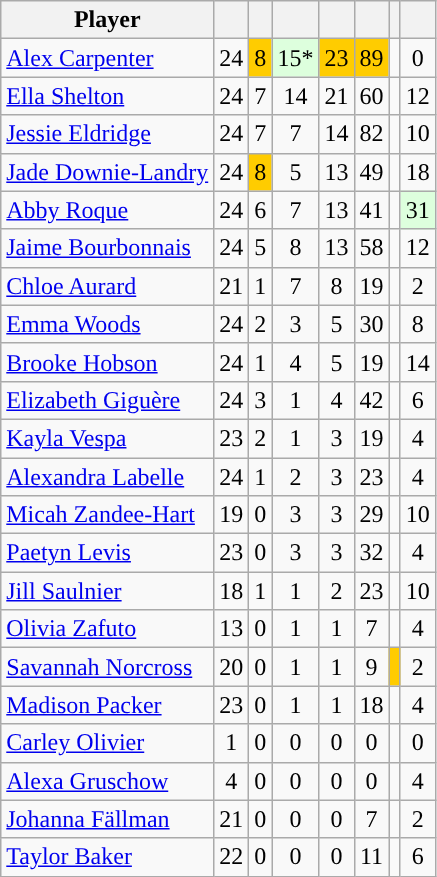<table class="wikitable sortable" style="text-align:center;">
<tr>
<th>Player</th>
<th></th>
<th></th>
<th></th>
<th></th>
<th></th>
<th data-sort-type="number"></th>
<th></th>
</tr>
<tr>
<td style="text-align:left;"><a href='#'>Alex Carpenter</a></td>
<td>24</td>
<td style="background:#fc0;">8</td>
<td style="background:#DDFFDD;">15*</td>
<td style="background:#fc0;">23</td>
<td style="background:#fc0;">89</td>
<td></td>
<td>0</td>
</tr>
<tr>
<td style="text-align:left;"><a href='#'>Ella Shelton</a></td>
<td>24</td>
<td>7</td>
<td>14</td>
<td>21</td>
<td>60</td>
<td></td>
<td>12</td>
</tr>
<tr>
<td style="text-align:left;"><a href='#'>Jessie Eldridge</a></td>
<td>24</td>
<td>7</td>
<td>7</td>
<td>14</td>
<td>82</td>
<td></td>
<td>10</td>
</tr>
<tr>
<td style="text-align:left;"><a href='#'>Jade Downie-Landry</a></td>
<td>24</td>
<td style="background:#fc0;">8</td>
<td>5</td>
<td>13</td>
<td>49</td>
<td></td>
<td>18</td>
</tr>
<tr>
<td style="text-align:left;"><a href='#'>Abby Roque</a></td>
<td>24</td>
<td>6</td>
<td>7</td>
<td>13</td>
<td>41</td>
<td></td>
<td style="background:#DDFFDD;">31</td>
</tr>
<tr>
<td style="text-align:left;"><a href='#'>Jaime Bourbonnais</a></td>
<td>24</td>
<td>5</td>
<td>8</td>
<td>13</td>
<td>58</td>
<td></td>
<td>12</td>
</tr>
<tr>
<td style="text-align:left;"><a href='#'>Chloe Aurard</a></td>
<td>21</td>
<td>1</td>
<td>7</td>
<td>8</td>
<td>19</td>
<td></td>
<td>2</td>
</tr>
<tr>
<td style="text-align:left;"><a href='#'>Emma Woods</a></td>
<td>24</td>
<td>2</td>
<td>3</td>
<td>5</td>
<td>30</td>
<td></td>
<td>8</td>
</tr>
<tr>
<td style="text-align:left;"><a href='#'>Brooke Hobson</a></td>
<td>24</td>
<td>1</td>
<td>4</td>
<td>5</td>
<td>19</td>
<td></td>
<td>14</td>
</tr>
<tr>
<td style="text-align:left;"><a href='#'>Elizabeth Giguère</a></td>
<td>24</td>
<td>3</td>
<td>1</td>
<td>4</td>
<td>42</td>
<td></td>
<td>6</td>
</tr>
<tr>
<td style="text-align:left;"><a href='#'>Kayla Vespa</a></td>
<td>23</td>
<td>2</td>
<td>1</td>
<td>3</td>
<td>19</td>
<td></td>
<td>4</td>
</tr>
<tr>
<td style="text-align:left;"><a href='#'>Alexandra Labelle</a></td>
<td>24</td>
<td>1</td>
<td>2</td>
<td>3</td>
<td>23</td>
<td></td>
<td>4</td>
</tr>
<tr>
<td style="text-align:left;"><a href='#'>Micah Zandee-Hart</a></td>
<td>19</td>
<td>0</td>
<td>3</td>
<td>3</td>
<td>29</td>
<td></td>
<td>10</td>
</tr>
<tr>
<td style="text-align:left;"><a href='#'>Paetyn Levis</a></td>
<td>23</td>
<td>0</td>
<td>3</td>
<td>3</td>
<td>32</td>
<td></td>
<td>4</td>
</tr>
<tr>
<td style="text-align:left;"><a href='#'>Jill Saulnier</a></td>
<td>18</td>
<td>1</td>
<td>1</td>
<td>2</td>
<td>23</td>
<td></td>
<td>10</td>
</tr>
<tr>
<td style="text-align:left;"><a href='#'>Olivia Zafuto</a></td>
<td>13</td>
<td>0</td>
<td>1</td>
<td>1</td>
<td>7</td>
<td></td>
<td>4</td>
</tr>
<tr>
<td style="text-align:left;"><a href='#'>Savannah Norcross</a></td>
<td>20</td>
<td>0</td>
<td>1</td>
<td>1</td>
<td>9</td>
<td style="background:#fc0;"></td>
<td>2</td>
</tr>
<tr>
<td style="text-align:left;"><a href='#'>Madison Packer</a></td>
<td>23</td>
<td>0</td>
<td>1</td>
<td>1</td>
<td>18</td>
<td></td>
<td>4</td>
</tr>
<tr>
<td style="text-align:left;"><a href='#'>Carley Olivier</a></td>
<td>1</td>
<td>0</td>
<td>0</td>
<td>0</td>
<td>0</td>
<td></td>
<td>0</td>
</tr>
<tr>
<td style="text-align:left;"><a href='#'>Alexa Gruschow</a></td>
<td>4</td>
<td>0</td>
<td>0</td>
<td>0</td>
<td>0</td>
<td></td>
<td>4</td>
</tr>
<tr>
<td style="text-align:left;"><a href='#'>Johanna Fällman</a></td>
<td>21</td>
<td>0</td>
<td>0</td>
<td>0</td>
<td>7</td>
<td></td>
<td>2</td>
</tr>
<tr>
<td style="text-align:left;"><a href='#'>Taylor Baker</a></td>
<td>22</td>
<td>0</td>
<td>0</td>
<td>0</td>
<td>11</td>
<td></td>
<td>6</td>
</tr>
</table>
